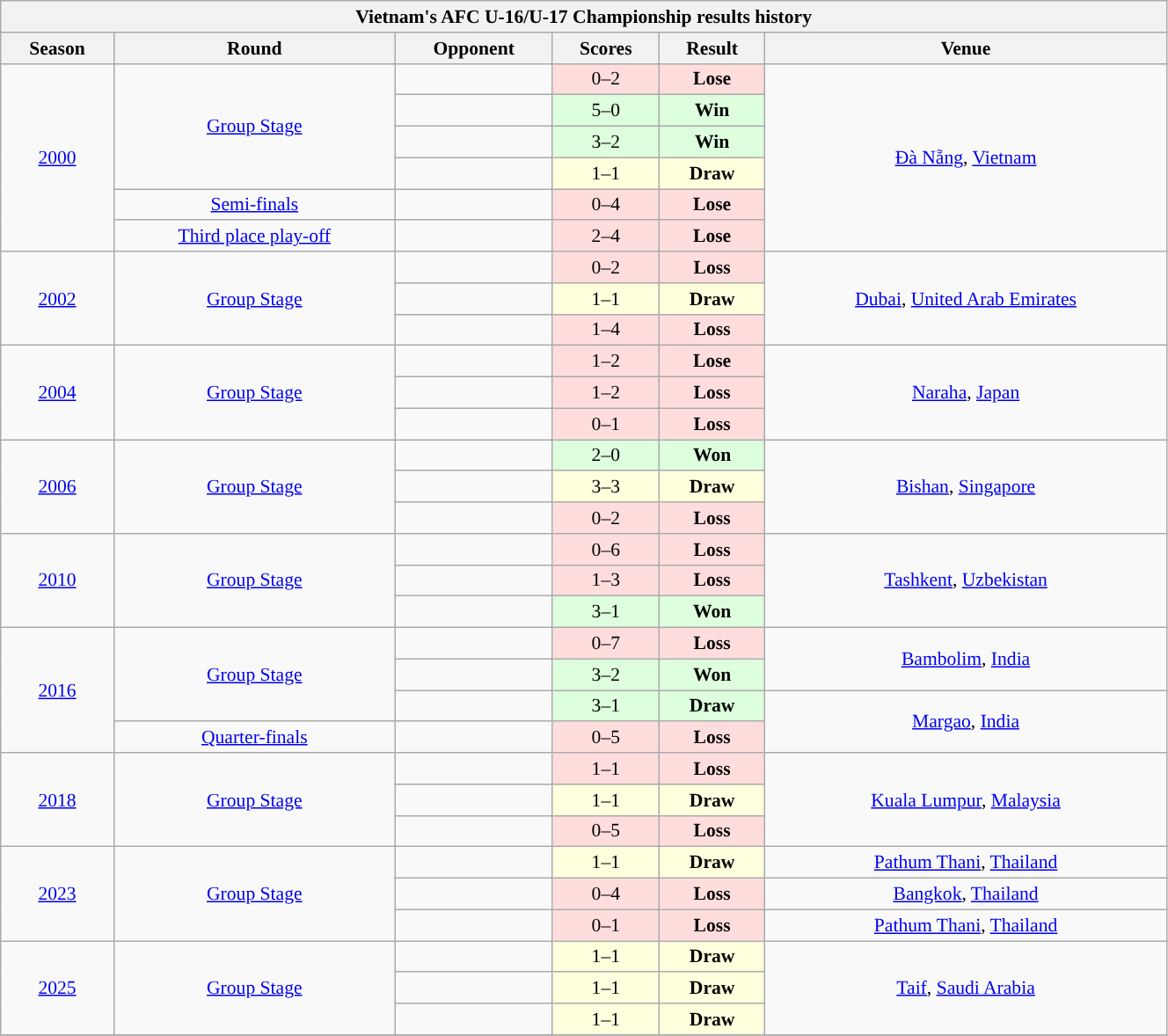<table class="wikitable collapsible collapsed" style="text-align:center; font-size:90%; width:70%;">
<tr>
<th colspan="6">Vietnam's AFC U-16/U-17 Championship results history</th>
</tr>
<tr>
<th>Season</th>
<th>Round</th>
<th>Opponent</th>
<th>Scores</th>
<th>Result</th>
<th>Venue</th>
</tr>
<tr>
<td rowspan=6><a href='#'>2000</a></td>
<td rowspan=4><a href='#'>Group Stage</a></td>
<td style="text-align:left"></td>
<td style="background:#fdd;">0–2</td>
<td style="background:#fdd;"><strong>Lose</strong></td>
<td rowspan=6> <a href='#'>Đà Nẵng</a>, <a href='#'>Vietnam</a></td>
</tr>
<tr>
<td style="text-align:left"></td>
<td style="background:#dfd;">5–0</td>
<td style="background:#dfd;"><strong>Win</strong></td>
</tr>
<tr>
<td style="text-align:left"></td>
<td style="background:#dfd;">3–2</td>
<td style="background:#dfd;"><strong>Win</strong></td>
</tr>
<tr>
<td style="text-align:left"></td>
<td style="background:#ffd;">1–1</td>
<td style="background:#ffd;"><strong>Draw</strong></td>
</tr>
<tr>
<td><a href='#'>Semi-finals</a></td>
<td style="text-align:left"></td>
<td style="background:#fdd;">0–4</td>
<td style="background:#fdd;"><strong>Lose</strong></td>
</tr>
<tr>
<td><a href='#'>Third place play-off</a></td>
<td style="text-align:left"></td>
<td style="background:#fdd;">2–4</td>
<td style="background:#fdd;"><strong>Lose</strong></td>
</tr>
<tr>
<td rowspan=3><a href='#'>2002</a></td>
<td rowspan=3><a href='#'>Group Stage</a></td>
<td style="text-align:left"></td>
<td style="background:#fdd;">0–2</td>
<td style="background:#fdd;"><strong>Loss</strong></td>
<td rowspan=3> <a href='#'>Dubai</a>, <a href='#'>United Arab Emirates</a></td>
</tr>
<tr>
<td style="text-align:left"></td>
<td style="background:#ffd;">1–1</td>
<td style="background:#ffd;"><strong>Draw</strong></td>
</tr>
<tr>
<td style="text-align:left"></td>
<td style="background:#fdd;">1–4</td>
<td style="background:#fdd;"><strong>Loss</strong></td>
</tr>
<tr>
<td rowspan=3><a href='#'>2004</a></td>
<td rowspan=3><a href='#'>Group Stage</a></td>
<td style="text-align:left"></td>
<td style="background:#fdd;">1–2</td>
<td style="background:#fdd;"><strong>Lose</strong></td>
<td rowspan=3> <a href='#'>Naraha</a>, <a href='#'>Japan</a></td>
</tr>
<tr>
<td style="text-align:left"></td>
<td style="background:#fdd;">1–2</td>
<td style="background:#fdd;"><strong>Loss</strong></td>
</tr>
<tr>
<td style="text-align:left"></td>
<td style="background:#fdd;">0–1</td>
<td style="background:#fdd;"><strong>Loss</strong></td>
</tr>
<tr>
<td rowspan=3><a href='#'>2006</a></td>
<td rowspan=3><a href='#'>Group Stage</a></td>
<td style="text-align:left"></td>
<td style="background:#dfd;">2–0</td>
<td style="background:#dfd;"><strong>Won</strong></td>
<td rowspan=3> <a href='#'>Bishan</a>, <a href='#'>Singapore</a></td>
</tr>
<tr>
<td style="text-align:left"></td>
<td style="background:#ffd;">3–3</td>
<td style="background:#ffd;"><strong>Draw</strong></td>
</tr>
<tr>
<td style="text-align:left"></td>
<td style="background:#fdd;">0–2</td>
<td style="background:#fdd;"><strong>Loss</strong></td>
</tr>
<tr>
<td rowspan=3><a href='#'>2010</a></td>
<td rowspan=3><a href='#'>Group Stage</a></td>
<td style="text-align:left"></td>
<td style="background:#fdd;">0–6</td>
<td style="background:#fdd;"><strong>Loss</strong></td>
<td rowspan=3> <a href='#'>Tashkent</a>, <a href='#'>Uzbekistan</a></td>
</tr>
<tr>
<td style="text-align:left"></td>
<td style="background:#fdd;">1–3</td>
<td style="background:#fdd;"><strong>Loss</strong></td>
</tr>
<tr>
<td style="text-align:left"></td>
<td style="background:#dfd;">3–1</td>
<td style="background:#dfd;"><strong>Won</strong></td>
</tr>
<tr>
<td rowspan=4><a href='#'>2016</a></td>
<td rowspan=3><a href='#'>Group Stage</a></td>
<td style="text-align:left"></td>
<td style="background:#fdd;">0–7</td>
<td style="background:#fdd;"><strong>Loss</strong></td>
<td rowspan=2> <a href='#'>Bambolim</a>, <a href='#'>India</a></td>
</tr>
<tr>
<td style="text-align:left"></td>
<td style="background:#dfd;">3–2</td>
<td style="background:#dfd;"><strong>Won</strong></td>
</tr>
<tr>
<td style="text-align:left"></td>
<td style="background:#dfd;">3–1</td>
<td style="background:#dfd;"><strong>Draw</strong></td>
<td rowspan=2> <a href='#'>Margao</a>, <a href='#'>India</a></td>
</tr>
<tr>
<td><a href='#'>Quarter-finals</a></td>
<td style="text-align:left"></td>
<td style="background:#fdd;">0–5</td>
<td style="background:#fdd;"><strong>Loss</strong></td>
</tr>
<tr>
<td rowspan=3><a href='#'>2018</a></td>
<td rowspan=3><a href='#'>Group Stage</a></td>
<td style="text-align:left"></td>
<td style="background:#fdd;">1–1</td>
<td style="background:#fdd;"><strong>Loss</strong></td>
<td rowspan=3> <a href='#'>Kuala Lumpur</a>, <a href='#'>Malaysia</a></td>
</tr>
<tr>
<td style="text-align:left"></td>
<td style="background:#ffd;">1–1</td>
<td style="background:#ffd;"><strong>Draw</strong></td>
</tr>
<tr>
<td style="text-align:left"></td>
<td style="background:#fdd;">0–5</td>
<td style="background:#fdd;"><strong>Loss</strong></td>
</tr>
<tr>
<td rowspan=3><a href='#'>2023</a></td>
<td rowspan=3><a href='#'>Group Stage</a></td>
<td style="text-align:left"></td>
<td style="background:#ffd;">1–1</td>
<td style="background:#ffd;"><strong>Draw</strong></td>
<td> <a href='#'>Pathum Thani</a>, <a href='#'>Thailand</a></td>
</tr>
<tr>
<td style="text-align:left"></td>
<td style="background:#fdd;">0–4</td>
<td style="background:#fdd;"><strong>Loss</strong></td>
<td> <a href='#'>Bangkok</a>, <a href='#'>Thailand</a></td>
</tr>
<tr>
<td style="text-align:left"></td>
<td style="background:#fdd;">0–1</td>
<td style="background:#fdd;"><strong>Loss</strong></td>
<td> <a href='#'>Pathum Thani</a>, <a href='#'>Thailand</a></td>
</tr>
<tr>
<td rowspan=3><a href='#'>2025</a></td>
<td rowspan=3><a href='#'>Group Stage</a></td>
<td style="text-align:left"></td>
<td style="background:#ffd">1–1</td>
<td style="background:#ffd"><strong>Draw</strong></td>
<td rowspan="3"> <a href='#'>Taif</a>, <a href='#'>Saudi Arabia</a></td>
</tr>
<tr>
<td style="text-align:left"></td>
<td style="background:#ffd">1–1</td>
<td style="background:#ffd"><strong>Draw</strong></td>
</tr>
<tr>
<td style="text-align:left"></td>
<td style="background:#ffd;”">1–1</td>
<td style="background:#ffd;”"><strong>Draw</strong></td>
</tr>
<tr>
</tr>
</table>
